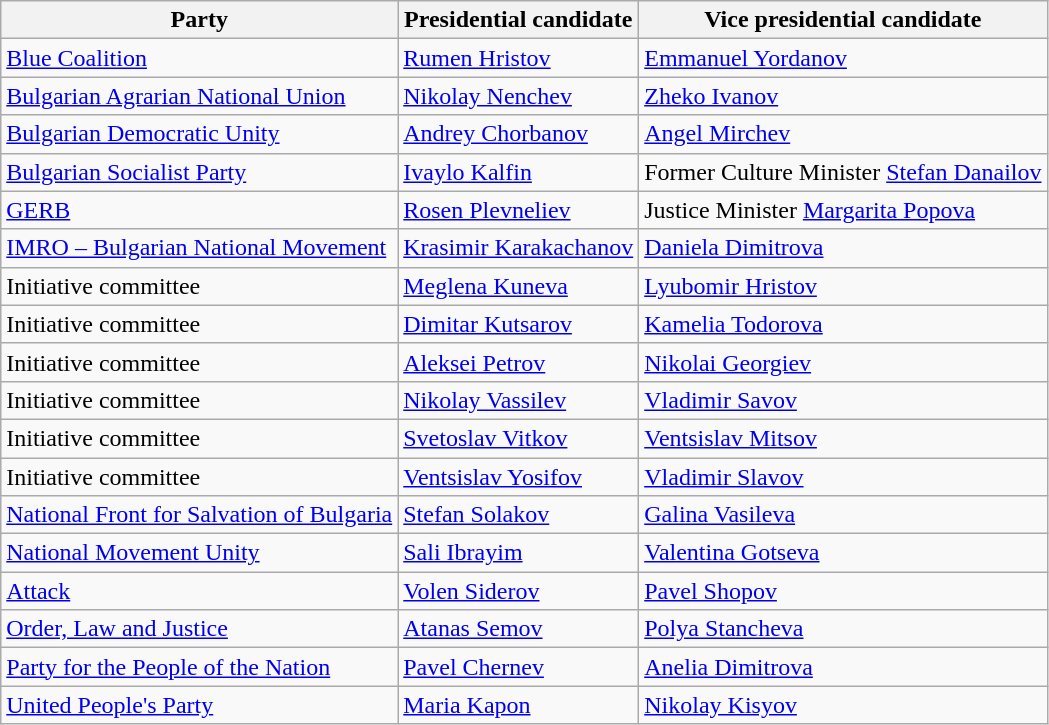<table class=wikitable  style=text-align:left>
<tr>
<th>Party</th>
<th>Presidential candidate</th>
<th>Vice presidential candidate</th>
</tr>
<tr>
<td><a href='#'>Blue Coalition</a></td>
<td><a href='#'>Rumen Hristov</a></td>
<td><a href='#'>Emmanuel Yordanov</a></td>
</tr>
<tr>
<td><a href='#'>Bulgarian Agrarian National Union</a></td>
<td><a href='#'>Nikolay Nenchev</a></td>
<td><a href='#'>Zheko Ivanov</a></td>
</tr>
<tr>
<td><a href='#'>Bulgarian Democratic Unity</a></td>
<td><a href='#'>Andrey Chorbanov</a></td>
<td><a href='#'>Angel Mirchev</a></td>
</tr>
<tr>
<td><a href='#'>Bulgarian Socialist Party</a></td>
<td><a href='#'>Ivaylo Kalfin</a></td>
<td>Former Culture Minister <a href='#'>Stefan Danailov</a></td>
</tr>
<tr>
<td><a href='#'>GERB</a></td>
<td><a href='#'>Rosen Plevneliev</a></td>
<td>Justice Minister <a href='#'>Margarita Popova</a></td>
</tr>
<tr>
<td><a href='#'>IMRO – Bulgarian National Movement</a></td>
<td><a href='#'>Krasimir Karakachanov</a></td>
<td><a href='#'>Daniela Dimitrova</a></td>
</tr>
<tr>
<td>Initiative committee</td>
<td><a href='#'>Meglena Kuneva</a></td>
<td><a href='#'>Lyubomir Hristov</a></td>
</tr>
<tr>
<td>Initiative committee</td>
<td><a href='#'>Dimitar Kutsarov</a></td>
<td><a href='#'>Kamelia Todorova</a></td>
</tr>
<tr>
<td>Initiative committee</td>
<td><a href='#'>Aleksei Petrov</a></td>
<td><a href='#'>Nikolai Georgiev</a></td>
</tr>
<tr>
<td>Initiative committee</td>
<td><a href='#'>Nikolay Vassilev</a></td>
<td><a href='#'>Vladimir Savov</a></td>
</tr>
<tr>
<td>Initiative committee</td>
<td><a href='#'>Svetoslav Vitkov</a></td>
<td><a href='#'>Ventsislav Mitsov</a></td>
</tr>
<tr>
<td>Initiative committee</td>
<td><a href='#'>Ventsislav Yosifov</a></td>
<td><a href='#'>Vladimir Slavov</a></td>
</tr>
<tr>
<td><a href='#'>National Front for Salvation of Bulgaria</a></td>
<td><a href='#'>Stefan Solakov</a></td>
<td><a href='#'>Galina Vasileva</a></td>
</tr>
<tr>
<td><a href='#'>National Movement Unity</a></td>
<td><a href='#'>Sali Ibrayim</a></td>
<td><a href='#'>Valentina Gotseva</a></td>
</tr>
<tr>
<td><a href='#'>Attack</a></td>
<td><a href='#'>Volen Siderov</a></td>
<td><a href='#'>Pavel Shopov</a></td>
</tr>
<tr>
<td><a href='#'>Order, Law and Justice</a></td>
<td><a href='#'>Atanas Semov</a></td>
<td><a href='#'>Polya Stancheva</a></td>
</tr>
<tr>
<td><a href='#'>Party for the People of the Nation</a></td>
<td><a href='#'>Pavel Chernev</a></td>
<td><a href='#'>Anelia Dimitrova</a></td>
</tr>
<tr>
<td><a href='#'>United People's Party</a></td>
<td><a href='#'>Maria Kapon</a></td>
<td><a href='#'>Nikolay Kisyov</a></td>
</tr>
</table>
